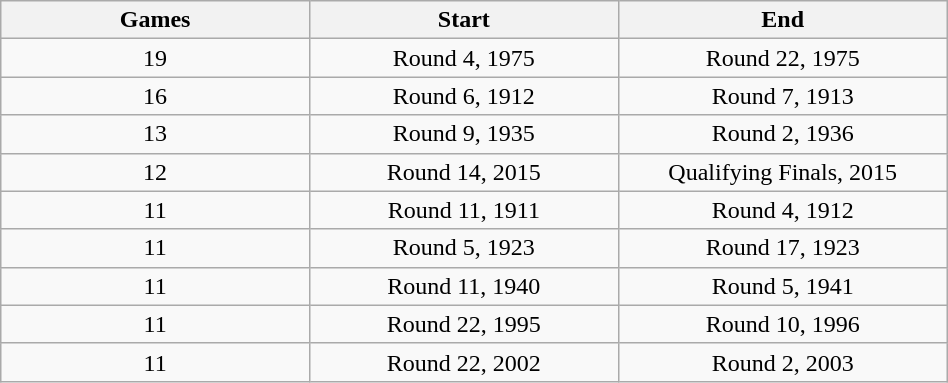<table class="wikitable" width="50%" style="text-align: center;">
<tr>
<th width="10%">Games</th>
<th width="10%">Start</th>
<th width="10%">End</th>
</tr>
<tr>
<td>19</td>
<td>Round 4, 1975</td>
<td>Round 22, 1975</td>
</tr>
<tr>
<td>16</td>
<td>Round 6, 1912</td>
<td>Round 7, 1913</td>
</tr>
<tr>
<td>13</td>
<td>Round 9, 1935</td>
<td>Round 2, 1936</td>
</tr>
<tr>
<td>12</td>
<td>Round 14, 2015</td>
<td>Qualifying Finals, 2015</td>
</tr>
<tr>
<td>11</td>
<td>Round 11, 1911</td>
<td>Round 4, 1912</td>
</tr>
<tr>
<td>11</td>
<td>Round 5, 1923</td>
<td>Round 17, 1923</td>
</tr>
<tr>
<td>11</td>
<td>Round 11, 1940</td>
<td>Round 5, 1941</td>
</tr>
<tr>
<td>11</td>
<td>Round 22, 1995</td>
<td>Round 10, 1996</td>
</tr>
<tr>
<td>11</td>
<td>Round 22, 2002</td>
<td>Round 2, 2003</td>
</tr>
</table>
